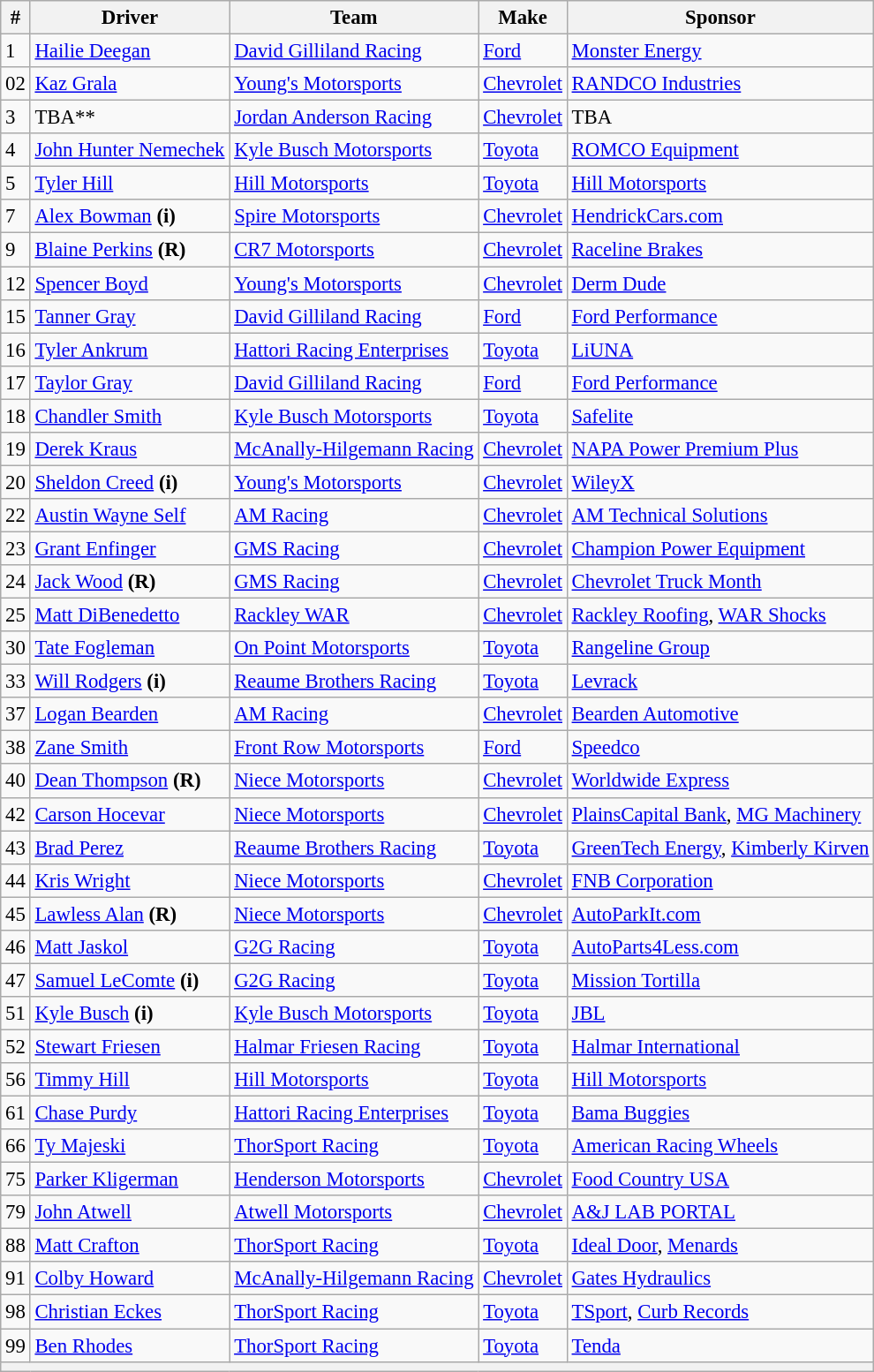<table class="wikitable" style="font-size:95%">
<tr>
<th>#</th>
<th>Driver</th>
<th>Team</th>
<th>Make</th>
<th>Sponsor</th>
</tr>
<tr>
<td>1</td>
<td><a href='#'>Hailie Deegan</a></td>
<td><a href='#'>David Gilliland Racing</a></td>
<td><a href='#'>Ford</a></td>
<td><a href='#'>Monster Energy</a></td>
</tr>
<tr>
<td>02</td>
<td><a href='#'>Kaz Grala</a></td>
<td><a href='#'>Young's Motorsports</a></td>
<td><a href='#'>Chevrolet</a></td>
<td><a href='#'>RANDCO Industries</a></td>
</tr>
<tr>
<td>3</td>
<td>TBA**</td>
<td><a href='#'>Jordan Anderson Racing</a></td>
<td><a href='#'>Chevrolet</a></td>
<td>TBA</td>
</tr>
<tr>
<td>4</td>
<td nowrap><a href='#'>John Hunter Nemechek</a></td>
<td><a href='#'>Kyle Busch Motorsports</a></td>
<td><a href='#'>Toyota</a></td>
<td><a href='#'>ROMCO Equipment</a></td>
</tr>
<tr>
<td>5</td>
<td><a href='#'>Tyler Hill</a></td>
<td><a href='#'>Hill Motorsports</a></td>
<td><a href='#'>Toyota</a></td>
<td><a href='#'>Hill Motorsports</a></td>
</tr>
<tr>
<td>7</td>
<td><a href='#'>Alex Bowman</a> <strong>(i)</strong></td>
<td><a href='#'>Spire Motorsports</a></td>
<td><a href='#'>Chevrolet</a></td>
<td><a href='#'>HendrickCars.com</a></td>
</tr>
<tr>
<td>9</td>
<td><a href='#'>Blaine Perkins</a> <strong>(R)</strong></td>
<td><a href='#'>CR7 Motorsports</a></td>
<td><a href='#'>Chevrolet</a></td>
<td><a href='#'>Raceline Brakes</a></td>
</tr>
<tr>
<td>12</td>
<td><a href='#'>Spencer Boyd</a></td>
<td><a href='#'>Young's Motorsports</a></td>
<td><a href='#'>Chevrolet</a></td>
<td><a href='#'>Derm Dude</a></td>
</tr>
<tr>
<td>15</td>
<td><a href='#'>Tanner Gray</a></td>
<td><a href='#'>David Gilliland Racing</a></td>
<td><a href='#'>Ford</a></td>
<td><a href='#'>Ford Performance</a></td>
</tr>
<tr>
<td>16</td>
<td><a href='#'>Tyler Ankrum</a></td>
<td><a href='#'>Hattori Racing Enterprises</a></td>
<td><a href='#'>Toyota</a></td>
<td><a href='#'>LiUNA</a></td>
</tr>
<tr>
<td>17</td>
<td><a href='#'>Taylor Gray</a></td>
<td><a href='#'>David Gilliland Racing</a></td>
<td><a href='#'>Ford</a></td>
<td><a href='#'>Ford Performance</a></td>
</tr>
<tr>
<td>18</td>
<td><a href='#'>Chandler Smith</a></td>
<td><a href='#'>Kyle Busch Motorsports</a></td>
<td><a href='#'>Toyota</a></td>
<td><a href='#'>Safelite</a></td>
</tr>
<tr>
<td>19</td>
<td><a href='#'>Derek Kraus</a></td>
<td nowrap><a href='#'>McAnally-Hilgemann Racing</a></td>
<td><a href='#'>Chevrolet</a></td>
<td><a href='#'>NAPA Power Premium Plus</a></td>
</tr>
<tr>
<td>20</td>
<td><a href='#'>Sheldon Creed</a> <strong>(i)</strong></td>
<td><a href='#'>Young's Motorsports</a></td>
<td><a href='#'>Chevrolet</a></td>
<td><a href='#'>WileyX</a></td>
</tr>
<tr>
<td>22</td>
<td><a href='#'>Austin Wayne Self</a></td>
<td><a href='#'>AM Racing</a></td>
<td><a href='#'>Chevrolet</a></td>
<td><a href='#'>AM Technical Solutions</a></td>
</tr>
<tr>
<td>23</td>
<td><a href='#'>Grant Enfinger</a></td>
<td><a href='#'>GMS Racing</a></td>
<td><a href='#'>Chevrolet</a></td>
<td><a href='#'>Champion Power Equipment</a></td>
</tr>
<tr>
<td>24</td>
<td><a href='#'>Jack Wood</a> <strong>(R)</strong></td>
<td><a href='#'>GMS Racing</a></td>
<td><a href='#'>Chevrolet</a></td>
<td><a href='#'>Chevrolet Truck Month</a></td>
</tr>
<tr>
<td>25</td>
<td><a href='#'>Matt DiBenedetto</a></td>
<td><a href='#'>Rackley WAR</a></td>
<td><a href='#'>Chevrolet</a></td>
<td><a href='#'>Rackley Roofing</a>, <a href='#'>WAR Shocks</a></td>
</tr>
<tr>
<td>30</td>
<td><a href='#'>Tate Fogleman</a></td>
<td><a href='#'>On Point Motorsports</a></td>
<td><a href='#'>Toyota</a></td>
<td><a href='#'>Rangeline Group</a></td>
</tr>
<tr>
<td>33</td>
<td><a href='#'>Will Rodgers</a> <strong>(i)</strong></td>
<td><a href='#'>Reaume Brothers Racing</a></td>
<td><a href='#'>Toyota</a></td>
<td><a href='#'>Levrack</a></td>
</tr>
<tr>
<td>37</td>
<td><a href='#'>Logan Bearden</a></td>
<td><a href='#'>AM Racing</a></td>
<td><a href='#'>Chevrolet</a></td>
<td><a href='#'>Bearden Automotive</a></td>
</tr>
<tr>
<td>38</td>
<td><a href='#'>Zane Smith</a></td>
<td><a href='#'>Front Row Motorsports</a></td>
<td><a href='#'>Ford</a></td>
<td><a href='#'>Speedco</a></td>
</tr>
<tr>
<td>40</td>
<td><a href='#'>Dean Thompson</a> <strong>(R)</strong></td>
<td><a href='#'>Niece Motorsports</a></td>
<td><a href='#'>Chevrolet</a></td>
<td><a href='#'>Worldwide Express</a></td>
</tr>
<tr>
<td>42</td>
<td><a href='#'>Carson Hocevar</a></td>
<td><a href='#'>Niece Motorsports</a></td>
<td><a href='#'>Chevrolet</a></td>
<td nowrap><a href='#'>PlainsCapital Bank</a>, <a href='#'>MG Machinery</a></td>
</tr>
<tr>
<td>43</td>
<td><a href='#'>Brad Perez</a></td>
<td><a href='#'>Reaume Brothers Racing</a></td>
<td><a href='#'>Toyota</a></td>
<td><a href='#'>GreenTech Energy</a>, <a href='#'>Kimberly Kirven</a></td>
</tr>
<tr>
<td>44</td>
<td><a href='#'>Kris Wright</a></td>
<td><a href='#'>Niece Motorsports</a></td>
<td><a href='#'>Chevrolet</a></td>
<td><a href='#'>FNB Corporation</a></td>
</tr>
<tr>
<td>45</td>
<td><a href='#'>Lawless Alan</a> <strong>(R)</strong></td>
<td><a href='#'>Niece Motorsports</a></td>
<td><a href='#'>Chevrolet</a></td>
<td><a href='#'>AutoParkIt.com</a></td>
</tr>
<tr>
<td>46</td>
<td><a href='#'>Matt Jaskol</a></td>
<td><a href='#'>G2G Racing</a></td>
<td><a href='#'>Toyota</a></td>
<td><a href='#'>AutoParts4Less.com</a></td>
</tr>
<tr>
<td>47</td>
<td><a href='#'>Samuel LeComte</a> <strong>(i)</strong></td>
<td><a href='#'>G2G Racing</a></td>
<td><a href='#'>Toyota</a></td>
<td><a href='#'>Mission Tortilla</a></td>
</tr>
<tr>
<td>51</td>
<td><a href='#'>Kyle Busch</a> <strong>(i)</strong></td>
<td><a href='#'>Kyle Busch Motorsports</a></td>
<td><a href='#'>Toyota</a></td>
<td><a href='#'>JBL</a></td>
</tr>
<tr>
<td>52</td>
<td><a href='#'>Stewart Friesen</a></td>
<td><a href='#'>Halmar Friesen Racing</a></td>
<td><a href='#'>Toyota</a></td>
<td><a href='#'>Halmar International</a></td>
</tr>
<tr>
<td>56</td>
<td><a href='#'>Timmy Hill</a></td>
<td><a href='#'>Hill Motorsports</a></td>
<td><a href='#'>Toyota</a></td>
<td><a href='#'>Hill Motorsports</a></td>
</tr>
<tr>
<td>61</td>
<td><a href='#'>Chase Purdy</a></td>
<td><a href='#'>Hattori Racing Enterprises</a></td>
<td><a href='#'>Toyota</a></td>
<td><a href='#'>Bama Buggies</a></td>
</tr>
<tr>
<td>66</td>
<td><a href='#'>Ty Majeski</a></td>
<td><a href='#'>ThorSport Racing</a></td>
<td><a href='#'>Toyota</a></td>
<td><a href='#'>American Racing Wheels</a></td>
</tr>
<tr>
<td>75</td>
<td><a href='#'>Parker Kligerman</a></td>
<td><a href='#'>Henderson Motorsports</a></td>
<td><a href='#'>Chevrolet</a></td>
<td><a href='#'>Food Country USA</a></td>
</tr>
<tr>
<td>79</td>
<td><a href='#'>John Atwell</a></td>
<td><a href='#'>Atwell Motorsports</a></td>
<td><a href='#'>Chevrolet</a></td>
<td><a href='#'>A&J LAB PORTAL</a></td>
</tr>
<tr>
<td>88</td>
<td><a href='#'>Matt Crafton</a></td>
<td><a href='#'>ThorSport Racing</a></td>
<td><a href='#'>Toyota</a></td>
<td><a href='#'>Ideal Door</a>, <a href='#'>Menards</a></td>
</tr>
<tr>
<td>91</td>
<td><a href='#'>Colby Howard</a></td>
<td><a href='#'>McAnally-Hilgemann Racing</a></td>
<td><a href='#'>Chevrolet</a></td>
<td><a href='#'>Gates Hydraulics</a></td>
</tr>
<tr>
<td>98</td>
<td><a href='#'>Christian Eckes</a></td>
<td><a href='#'>ThorSport Racing</a></td>
<td><a href='#'>Toyota</a></td>
<td><a href='#'>TSport</a>, <a href='#'>Curb Records</a></td>
</tr>
<tr>
<td>99</td>
<td><a href='#'>Ben Rhodes</a></td>
<td><a href='#'>ThorSport Racing</a></td>
<td><a href='#'>Toyota</a></td>
<td><a href='#'>Tenda</a></td>
</tr>
<tr>
<th colspan="5"></th>
</tr>
</table>
